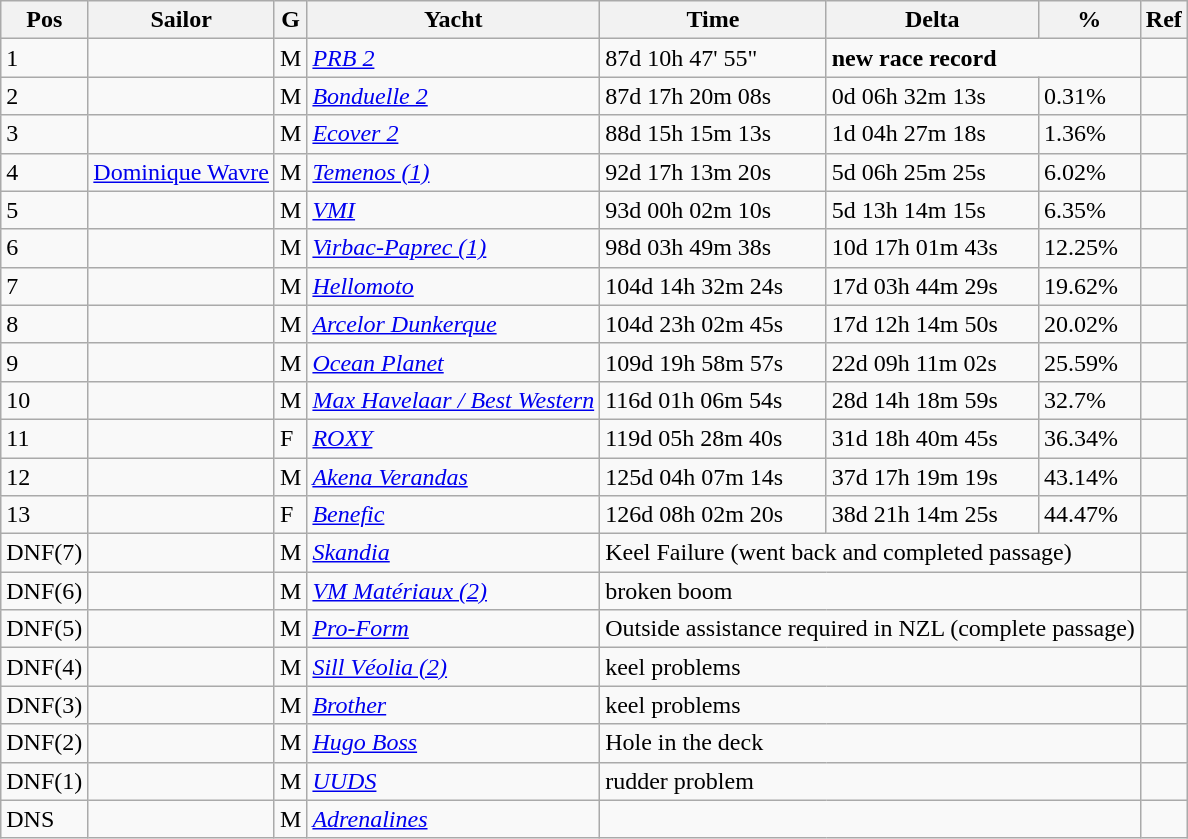<table class="wikitable sortable">
<tr>
<th>Pos</th>
<th>Sailor</th>
<th>G</th>
<th>Yacht</th>
<th>Time</th>
<th>Delta</th>
<th>%</th>
<th>Ref</th>
</tr>
<tr>
<td>1</td>
<td></td>
<td>M </td>
<td><em><a href='#'>PRB 2</a></em></td>
<td>87d 10h 47' 55"</td>
<td colspan=2><strong>new race record</strong></td>
<td></td>
</tr>
<tr>
<td>2</td>
<td></td>
<td>M </td>
<td><em><a href='#'>Bonduelle 2</a></em></td>
<td>87d 17h 20m 08s</td>
<td>0d 06h 32m 13s</td>
<td>0.31%</td>
<td></td>
</tr>
<tr>
<td>3</td>
<td></td>
<td>M </td>
<td><em><a href='#'>Ecover 2</a></em></td>
<td>88d 15h 15m 13s</td>
<td>1d 04h 27m 18s</td>
<td>1.36%</td>
<td></td>
</tr>
<tr>
<td>4</td>
<td> <a href='#'>Dominique Wavre</a></td>
<td>M </td>
<td><em><a href='#'>Temenos (1)</a></em></td>
<td>92d 17h 13m 20s</td>
<td>5d 06h 25m 25s</td>
<td>6.02%</td>
<td></td>
</tr>
<tr>
<td>5</td>
<td></td>
<td>M </td>
<td><em><a href='#'>VMI</a></em></td>
<td>93d 00h 02m 10s</td>
<td>5d 13h 14m 15s</td>
<td>6.35%</td>
<td></td>
</tr>
<tr>
<td>6</td>
<td></td>
<td>M </td>
<td><em><a href='#'>Virbac-Paprec (1)</a></em></td>
<td>98d 03h 49m 38s</td>
<td>10d 17h 01m 43s</td>
<td>12.25%</td>
<td></td>
</tr>
<tr>
<td>7</td>
<td></td>
<td>M </td>
<td><em><a href='#'>Hellomoto</a></em></td>
<td>104d 14h 32m 24s</td>
<td>17d 03h 44m 29s</td>
<td>19.62%</td>
<td></td>
</tr>
<tr>
<td>8</td>
<td></td>
<td>M </td>
<td><em><a href='#'>Arcelor Dunkerque</a></em></td>
<td>104d 23h 02m 45s</td>
<td>17d 12h 14m 50s</td>
<td>20.02%</td>
<td></td>
</tr>
<tr>
<td>9</td>
<td></td>
<td>M </td>
<td><em><a href='#'>Ocean Planet</a></em></td>
<td>109d 19h 58m 57s</td>
<td>22d 09h 11m 02s</td>
<td>25.59%</td>
<td></td>
</tr>
<tr>
<td>10</td>
<td></td>
<td>M </td>
<td><em><a href='#'>Max Havelaar / Best Western</a></em></td>
<td>116d 01h 06m 54s</td>
<td>28d 14h 18m 59s</td>
<td>32.7%</td>
<td></td>
</tr>
<tr>
<td>11</td>
<td></td>
<td>F </td>
<td><em><a href='#'>ROXY</a></em></td>
<td>119d 05h 28m 40s</td>
<td>31d 18h 40m 45s</td>
<td>36.34%</td>
<td></td>
</tr>
<tr>
<td>12</td>
<td></td>
<td>M </td>
<td><em><a href='#'>Akena Verandas</a></em></td>
<td>125d 04h 07m 14s</td>
<td>37d 17h 19m 19s</td>
<td>43.14%</td>
<td></td>
</tr>
<tr>
<td>13</td>
<td></td>
<td>F </td>
<td><em><a href='#'>Benefic</a></em></td>
<td>126d 08h 02m 20s</td>
<td>38d 21h 14m 25s</td>
<td>44.47%</td>
<td></td>
</tr>
<tr>
<td>DNF(7)</td>
<td></td>
<td>M </td>
<td><em><a href='#'>Skandia</a></em></td>
<td colspan=3>Keel Failure (went back and completed passage)</td>
<td></td>
</tr>
<tr>
<td>DNF(6)</td>
<td></td>
<td>M </td>
<td><em><a href='#'>VM Matériaux (2)</a></em></td>
<td colspan=3>broken boom</td>
<td></td>
</tr>
<tr>
<td>DNF(5)</td>
<td></td>
<td>M </td>
<td><em><a href='#'>Pro-Form</a></em></td>
<td colspan=3>Outside assistance required in NZL (complete passage)</td>
<td></td>
</tr>
<tr>
<td>DNF(4)</td>
<td></td>
<td>M </td>
<td><em><a href='#'>Sill Véolia (2)</a></em></td>
<td colspan=3>keel problems</td>
<td></td>
</tr>
<tr>
<td>DNF(3)</td>
<td></td>
<td>M </td>
<td><em><a href='#'>Brother</a></em></td>
<td colspan=3>keel problems</td>
<td></td>
</tr>
<tr>
<td>DNF(2)</td>
<td></td>
<td>M </td>
<td><em><a href='#'>Hugo Boss</a></em></td>
<td colspan=3>Hole in the deck</td>
<td></td>
</tr>
<tr>
<td>DNF(1)</td>
<td></td>
<td>M </td>
<td><em><a href='#'>UUDS</a></em></td>
<td colspan=3>rudder problem</td>
<td></td>
</tr>
<tr>
<td>DNS</td>
<td></td>
<td>M </td>
<td><em><a href='#'>Adrenalines</a></em></td>
<td colspan=3></td>
<td></td>
</tr>
</table>
